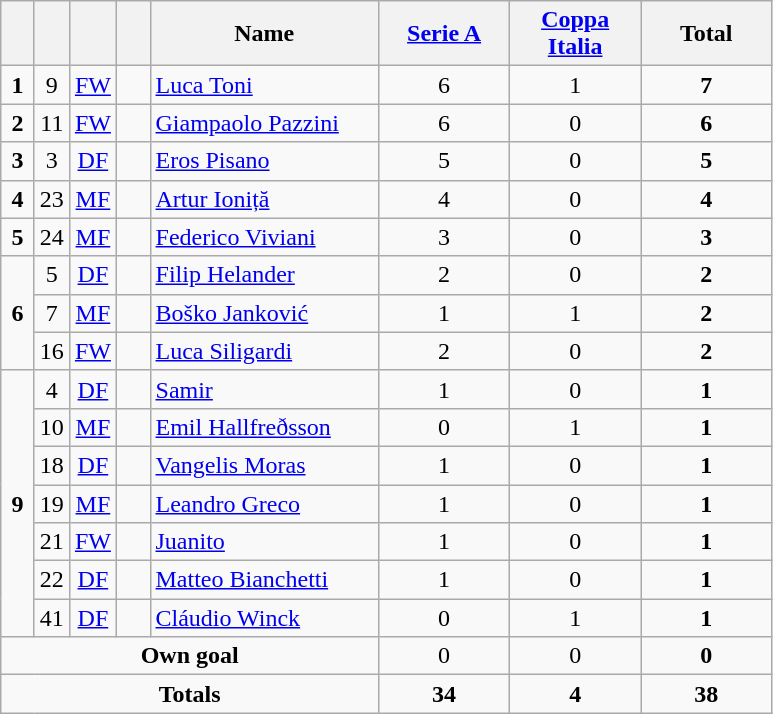<table class="wikitable" style="text-align:center">
<tr>
<th width=15></th>
<th width=15></th>
<th width=15></th>
<th width=15></th>
<th width=145>Name</th>
<th width=80><a href='#'>Serie A</a></th>
<th width=80><a href='#'>Coppa Italia</a></th>
<th width=80>Total</th>
</tr>
<tr>
<td><strong>1</strong></td>
<td>9</td>
<td><a href='#'>FW</a></td>
<td></td>
<td align=left><a href='#'>Luca Toni</a></td>
<td>6</td>
<td>1</td>
<td><strong>7</strong></td>
</tr>
<tr>
<td><strong>2</strong></td>
<td>11</td>
<td><a href='#'>FW</a></td>
<td></td>
<td align=left><a href='#'>Giampaolo Pazzini</a></td>
<td>6</td>
<td>0</td>
<td><strong>6</strong></td>
</tr>
<tr>
<td><strong>3</strong></td>
<td>3</td>
<td><a href='#'>DF</a></td>
<td></td>
<td align=left><a href='#'>Eros Pisano</a></td>
<td>5</td>
<td>0</td>
<td><strong>5</strong></td>
</tr>
<tr>
<td><strong>4</strong></td>
<td>23</td>
<td><a href='#'>MF</a></td>
<td></td>
<td align=left><a href='#'>Artur Ioniță</a></td>
<td>4</td>
<td>0</td>
<td><strong>4</strong></td>
</tr>
<tr>
<td><strong>5</strong></td>
<td>24</td>
<td><a href='#'>MF</a></td>
<td></td>
<td align=left><a href='#'>Federico Viviani</a></td>
<td>3</td>
<td>0</td>
<td><strong>3</strong></td>
</tr>
<tr>
<td rowspan=3><strong>6</strong></td>
<td>5</td>
<td><a href='#'>DF</a></td>
<td></td>
<td align=left><a href='#'>Filip Helander</a></td>
<td>2</td>
<td>0</td>
<td><strong>2</strong></td>
</tr>
<tr>
<td>7</td>
<td><a href='#'>MF</a></td>
<td></td>
<td align=left><a href='#'>Boško Janković</a></td>
<td>1</td>
<td>1</td>
<td><strong>2</strong></td>
</tr>
<tr>
<td>16</td>
<td><a href='#'>FW</a></td>
<td></td>
<td align=left><a href='#'>Luca Siligardi</a></td>
<td>2</td>
<td>0</td>
<td><strong>2</strong></td>
</tr>
<tr>
<td rowspan=7><strong>9</strong></td>
<td>4</td>
<td><a href='#'>DF</a></td>
<td></td>
<td align=left><a href='#'>Samir</a></td>
<td>1</td>
<td>0</td>
<td><strong>1</strong></td>
</tr>
<tr>
<td>10</td>
<td><a href='#'>MF</a></td>
<td></td>
<td align=left><a href='#'>Emil Hallfreðsson</a></td>
<td>0</td>
<td>1</td>
<td><strong>1</strong></td>
</tr>
<tr>
<td>18</td>
<td><a href='#'>DF</a></td>
<td></td>
<td align=left><a href='#'>Vangelis Moras</a></td>
<td>1</td>
<td>0</td>
<td><strong>1</strong></td>
</tr>
<tr>
<td>19</td>
<td><a href='#'>MF</a></td>
<td></td>
<td align=left><a href='#'>Leandro Greco</a></td>
<td>1</td>
<td>0</td>
<td><strong>1</strong></td>
</tr>
<tr>
<td>21</td>
<td><a href='#'>FW</a></td>
<td></td>
<td align=left><a href='#'>Juanito</a></td>
<td>1</td>
<td>0</td>
<td><strong>1</strong></td>
</tr>
<tr>
<td>22</td>
<td><a href='#'>DF</a></td>
<td></td>
<td align=left><a href='#'>Matteo Bianchetti</a></td>
<td>1</td>
<td>0</td>
<td><strong>1</strong></td>
</tr>
<tr>
<td>41</td>
<td><a href='#'>DF</a></td>
<td></td>
<td align=left><a href='#'>Cláudio Winck</a></td>
<td>0</td>
<td>1</td>
<td><strong>1</strong></td>
</tr>
<tr>
<td colspan=5><strong>Own goal</strong></td>
<td>0</td>
<td>0</td>
<td><strong>0</strong></td>
</tr>
<tr>
<td colspan=5><strong>Totals</strong></td>
<td><strong>34</strong></td>
<td><strong>4</strong></td>
<td><strong>38</strong></td>
</tr>
</table>
